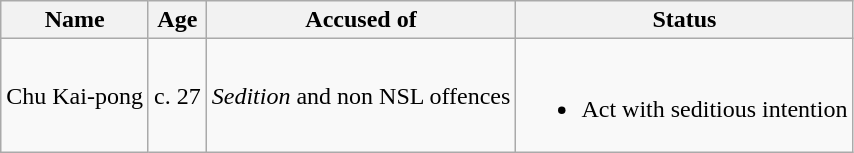<table class="wikitable">
<tr>
<th>Name</th>
<th>Age</th>
<th>Accused of</th>
<th>Status</th>
</tr>
<tr>
<td>Chu Kai-pong</td>
<td>c. 27</td>
<td><em>Sedition</em> and non NSL offences</td>
<td><br><ul><li>Act with seditious intention</li></ul></td>
</tr>
</table>
